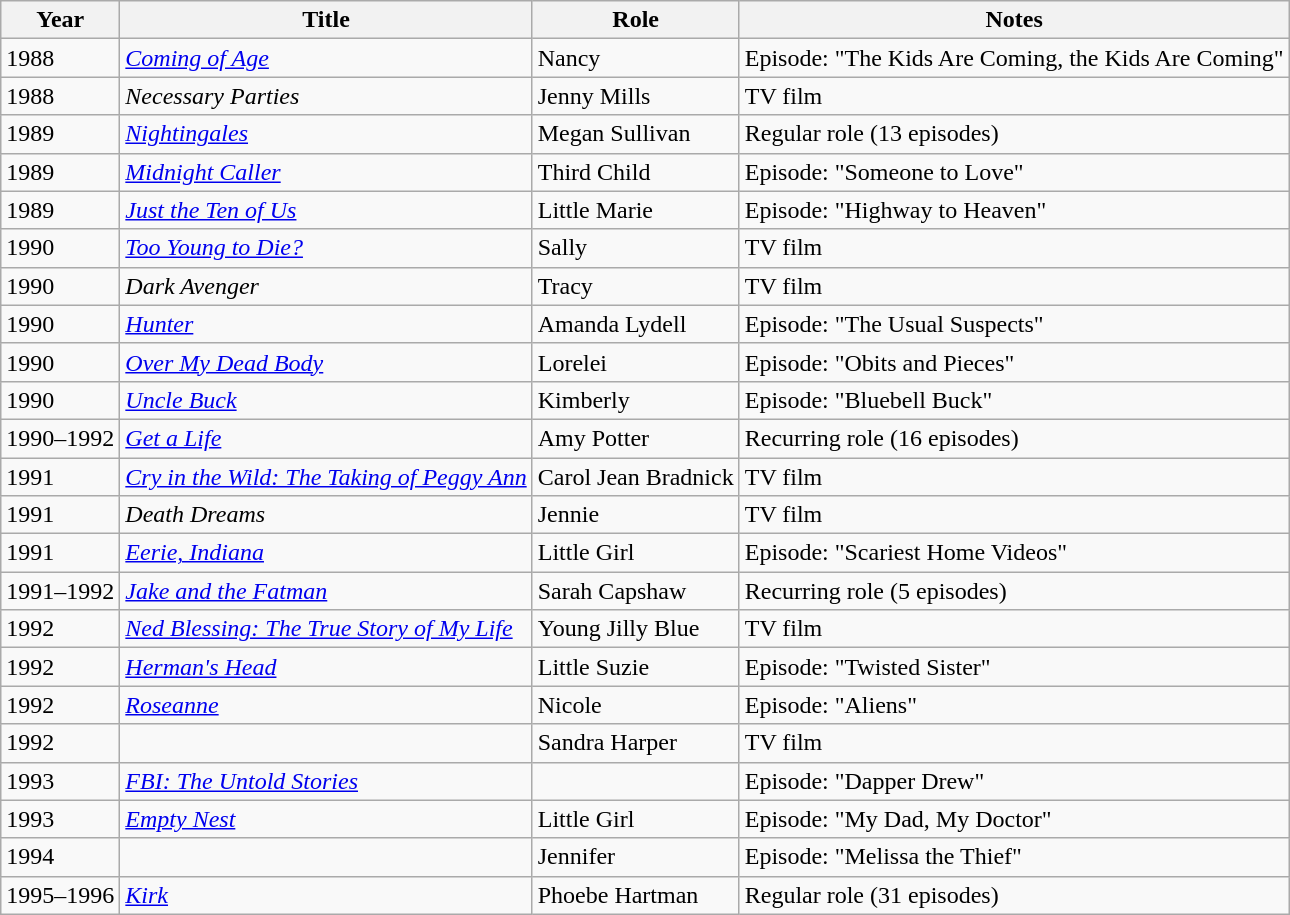<table class="wikitable sortable">
<tr>
<th>Year</th>
<th>Title</th>
<th>Role</th>
<th class="unsortable">Notes</th>
</tr>
<tr>
<td>1988</td>
<td><em><a href='#'>Coming of Age</a></em></td>
<td>Nancy</td>
<td>Episode: "The Kids Are Coming, the Kids Are Coming"</td>
</tr>
<tr>
<td>1988</td>
<td><em>Necessary Parties</em></td>
<td>Jenny Mills</td>
<td>TV film</td>
</tr>
<tr>
<td>1989</td>
<td><em><a href='#'>Nightingales</a></em></td>
<td>Megan Sullivan</td>
<td>Regular role (13 episodes)</td>
</tr>
<tr>
<td>1989</td>
<td><em><a href='#'>Midnight Caller</a></em></td>
<td>Third Child</td>
<td>Episode: "Someone to Love"</td>
</tr>
<tr>
<td>1989</td>
<td><em><a href='#'>Just the Ten of Us</a></em></td>
<td>Little Marie</td>
<td>Episode: "Highway to Heaven"</td>
</tr>
<tr>
<td>1990</td>
<td><em><a href='#'>Too Young to Die?</a></em></td>
<td>Sally</td>
<td>TV film</td>
</tr>
<tr>
<td>1990</td>
<td><em>Dark Avenger</em></td>
<td>Tracy</td>
<td>TV film</td>
</tr>
<tr>
<td>1990</td>
<td><em><a href='#'>Hunter</a></em></td>
<td>Amanda Lydell</td>
<td>Episode: "The Usual Suspects"</td>
</tr>
<tr>
<td>1990</td>
<td><em><a href='#'>Over My Dead Body</a></em></td>
<td>Lorelei</td>
<td>Episode: "Obits and Pieces"</td>
</tr>
<tr>
<td>1990</td>
<td><em><a href='#'>Uncle Buck</a></em></td>
<td>Kimberly</td>
<td>Episode: "Bluebell Buck"</td>
</tr>
<tr>
<td>1990–1992</td>
<td><em><a href='#'>Get a Life</a></em></td>
<td>Amy Potter</td>
<td>Recurring role (16 episodes)</td>
</tr>
<tr>
<td>1991</td>
<td><em><a href='#'>Cry in the Wild: The Taking of Peggy Ann</a></em></td>
<td>Carol Jean Bradnick</td>
<td>TV film</td>
</tr>
<tr>
<td>1991</td>
<td><em>Death Dreams</em></td>
<td>Jennie</td>
<td>TV film</td>
</tr>
<tr>
<td>1991</td>
<td><em><a href='#'>Eerie, Indiana</a></em></td>
<td>Little Girl</td>
<td>Episode: "Scariest Home Videos"</td>
</tr>
<tr>
<td>1991–1992</td>
<td><em><a href='#'>Jake and the Fatman</a></em></td>
<td>Sarah Capshaw</td>
<td>Recurring role (5 episodes)</td>
</tr>
<tr>
<td>1992</td>
<td><em><a href='#'>Ned Blessing: The True Story of My Life</a></em></td>
<td>Young Jilly Blue</td>
<td>TV film</td>
</tr>
<tr>
<td>1992</td>
<td><em><a href='#'>Herman's Head</a></em></td>
<td>Little Suzie</td>
<td>Episode: "Twisted Sister"</td>
</tr>
<tr>
<td>1992</td>
<td><em><a href='#'>Roseanne</a></em></td>
<td>Nicole</td>
<td>Episode: "Aliens"</td>
</tr>
<tr>
<td>1992</td>
<td><em></em></td>
<td>Sandra Harper</td>
<td>TV film</td>
</tr>
<tr>
<td>1993</td>
<td><em><a href='#'>FBI: The Untold Stories</a></em></td>
<td></td>
<td>Episode: "Dapper Drew"</td>
</tr>
<tr>
<td>1993</td>
<td><em><a href='#'>Empty Nest</a></em></td>
<td>Little Girl</td>
<td>Episode: "My Dad, My Doctor"</td>
</tr>
<tr>
<td>1994</td>
<td><em></em></td>
<td>Jennifer</td>
<td>Episode: "Melissa the Thief"</td>
</tr>
<tr>
<td>1995–1996</td>
<td><em><a href='#'>Kirk</a></em></td>
<td>Phoebe Hartman</td>
<td>Regular role (31 episodes)</td>
</tr>
</table>
